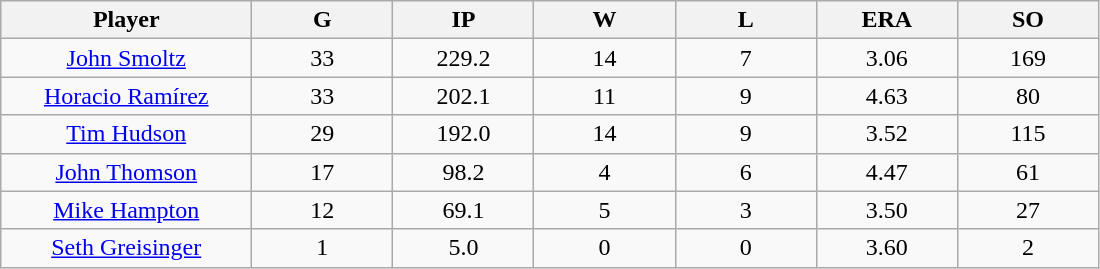<table class="wikitable sortable">
<tr>
<th bgcolor="#DDDDFF" width="16%">Player</th>
<th bgcolor="#DDDDFF" width="9%">G</th>
<th bgcolor="#DDDDFF" width="9%">IP</th>
<th bgcolor="#DDDDFF" width="9%">W</th>
<th bgcolor="#DDDDFF" width="9%">L</th>
<th bgcolor="#DDDDFF" width="9%">ERA</th>
<th bgcolor="#DDDDFF" width="9%">SO</th>
</tr>
<tr align=center>
<td><a href='#'>John Smoltz</a></td>
<td>33</td>
<td>229.2</td>
<td>14</td>
<td>7</td>
<td>3.06</td>
<td>169</td>
</tr>
<tr align=center>
<td><a href='#'>Horacio Ramírez</a></td>
<td>33</td>
<td>202.1</td>
<td>11</td>
<td>9</td>
<td>4.63</td>
<td>80</td>
</tr>
<tr align=center>
<td><a href='#'>Tim Hudson</a></td>
<td>29</td>
<td>192.0</td>
<td>14</td>
<td>9</td>
<td>3.52</td>
<td>115</td>
</tr>
<tr align=center>
<td><a href='#'>John Thomson</a></td>
<td>17</td>
<td>98.2</td>
<td>4</td>
<td>6</td>
<td>4.47</td>
<td>61</td>
</tr>
<tr align=center>
<td><a href='#'>Mike Hampton</a></td>
<td>12</td>
<td>69.1</td>
<td>5</td>
<td>3</td>
<td>3.50</td>
<td>27</td>
</tr>
<tr align=center>
<td><a href='#'>Seth Greisinger</a></td>
<td>1</td>
<td>5.0</td>
<td>0</td>
<td>0</td>
<td>3.60</td>
<td>2</td>
</tr>
</table>
